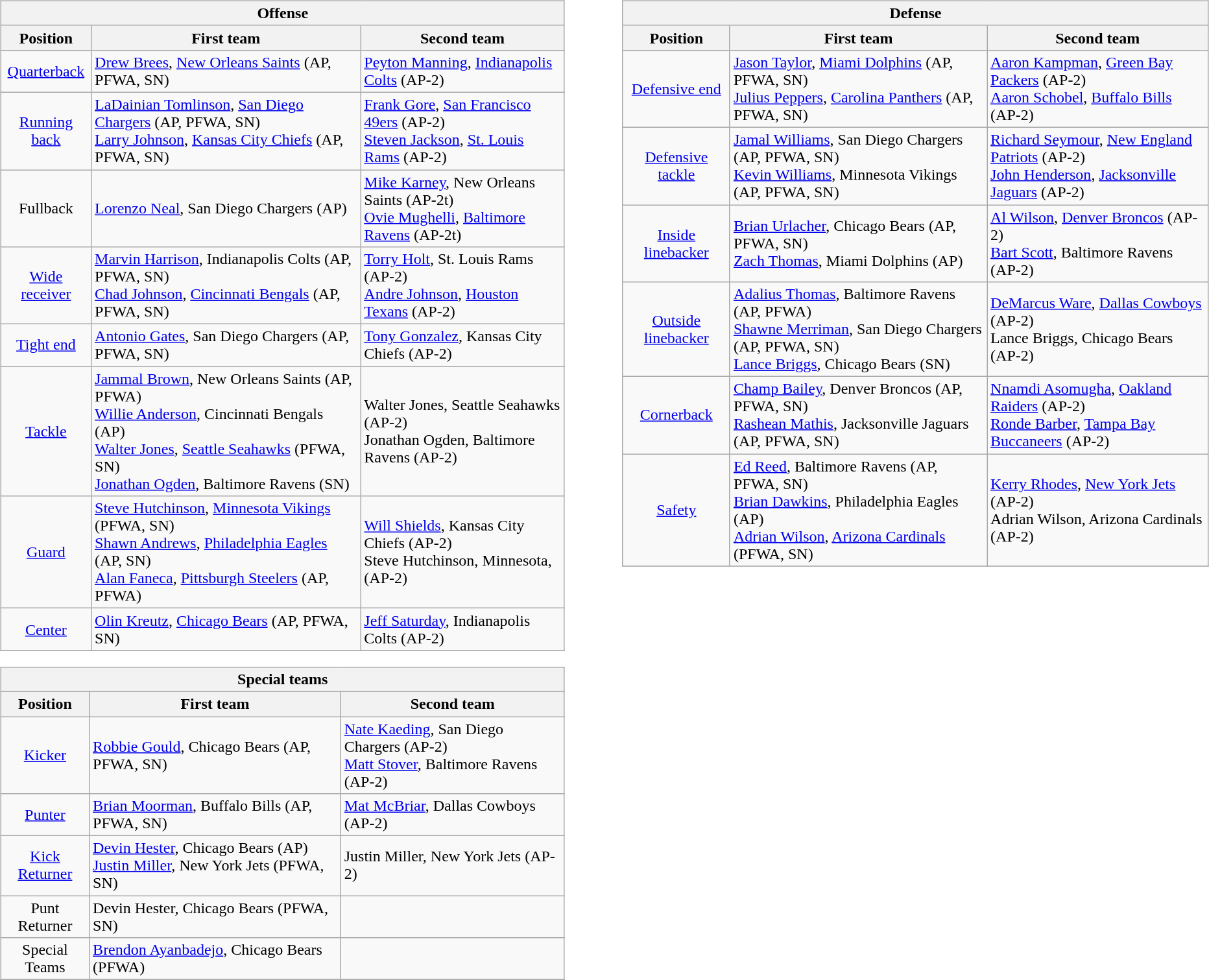<table border=0>
<tr valign="top">
<td><br><table class="wikitable">
<tr>
<th colspan=3>Offense</th>
</tr>
<tr>
<th>Position</th>
<th>First team</th>
<th>Second team</th>
</tr>
<tr>
<td align=center><a href='#'>Quarterback</a></td>
<td><a href='#'>Drew Brees</a>, <a href='#'>New Orleans Saints</a> (AP, PFWA, SN)</td>
<td><a href='#'>Peyton Manning</a>, <a href='#'>Indianapolis Colts</a> (AP-2)</td>
</tr>
<tr>
<td align=center><a href='#'>Running back</a></td>
<td><a href='#'>LaDainian Tomlinson</a>, <a href='#'>San Diego Chargers</a> (AP, PFWA, SN) <br> <a href='#'>Larry Johnson</a>, <a href='#'>Kansas City Chiefs</a> (AP, PFWA, SN)</td>
<td><a href='#'>Frank Gore</a>, <a href='#'>San Francisco 49ers</a> (AP-2) <br> <a href='#'>Steven Jackson</a>, <a href='#'>St. Louis Rams</a> (AP-2)</td>
</tr>
<tr>
<td align=center>Fullback</td>
<td><a href='#'>Lorenzo Neal</a>, San Diego Chargers (AP)</td>
<td><a href='#'>Mike Karney</a>, New Orleans Saints (AP-2t)<br><a href='#'>Ovie Mughelli</a>, <a href='#'>Baltimore Ravens</a> (AP-2t)</td>
</tr>
<tr>
<td align=center><a href='#'>Wide receiver</a></td>
<td><a href='#'>Marvin Harrison</a>, Indianapolis Colts (AP, PFWA, SN) <br> <a href='#'>Chad Johnson</a>, <a href='#'>Cincinnati Bengals</a> (AP, PFWA, SN)</td>
<td><a href='#'>Torry Holt</a>, St. Louis Rams (AP-2) <br> <a href='#'>Andre Johnson</a>, <a href='#'>Houston Texans</a> (AP-2)</td>
</tr>
<tr>
<td align=center><a href='#'>Tight end</a></td>
<td><a href='#'>Antonio Gates</a>, San Diego Chargers (AP, PFWA, SN)</td>
<td><a href='#'>Tony Gonzalez</a>, Kansas City Chiefs (AP-2)</td>
</tr>
<tr>
<td align=center><a href='#'>Tackle</a></td>
<td><a href='#'>Jammal Brown</a>, New Orleans Saints (AP, PFWA) <br> <a href='#'>Willie Anderson</a>, Cincinnati Bengals (AP) <br> <a href='#'>Walter Jones</a>, <a href='#'>Seattle Seahawks</a> (PFWA, SN) <br> <a href='#'>Jonathan Ogden</a>, Baltimore Ravens (SN)</td>
<td>Walter Jones, Seattle Seahawks (AP-2) <br> Jonathan Ogden, Baltimore Ravens (AP-2)</td>
</tr>
<tr>
<td align=center><a href='#'>Guard</a></td>
<td><a href='#'>Steve Hutchinson</a>, <a href='#'>Minnesota Vikings</a> (PFWA, SN) <br> <a href='#'>Shawn Andrews</a>, <a href='#'>Philadelphia Eagles</a> (AP, SN) <br> <a href='#'>Alan Faneca</a>, <a href='#'>Pittsburgh Steelers</a> (AP, PFWA) <br></td>
<td><a href='#'>Will Shields</a>, Kansas City Chiefs (AP-2)<br> Steve Hutchinson, Minnesota, (AP-2)</td>
</tr>
<tr>
<td align=center><a href='#'>Center</a></td>
<td><a href='#'>Olin Kreutz</a>, <a href='#'>Chicago Bears</a> (AP, PFWA, SN)</td>
<td><a href='#'>Jeff Saturday</a>, Indianapolis Colts (AP-2)</td>
</tr>
<tr>
</tr>
</table>
<table class="wikitable">
<tr>
<th colspan=3>Special teams</th>
</tr>
<tr>
<th>Position</th>
<th>First team</th>
<th>Second team</th>
</tr>
<tr>
<td align=center><a href='#'>Kicker</a></td>
<td><a href='#'>Robbie Gould</a>, Chicago Bears (AP, PFWA, SN)</td>
<td><a href='#'>Nate Kaeding</a>, San Diego Chargers (AP-2) <br> <a href='#'>Matt Stover</a>, Baltimore Ravens (AP-2)</td>
</tr>
<tr>
<td align=center><a href='#'>Punter</a></td>
<td><a href='#'>Brian Moorman</a>, Buffalo Bills (AP, PFWA, SN)</td>
<td><a href='#'>Mat McBriar</a>, Dallas Cowboys (AP-2)</td>
</tr>
<tr>
<td align=center><a href='#'>Kick Returner</a></td>
<td><a href='#'>Devin Hester</a>, Chicago Bears (AP) <br> <a href='#'>Justin Miller</a>, New York Jets (PFWA, SN)</td>
<td>Justin Miller, New York Jets (AP-2)</td>
</tr>
<tr>
<td align=center>Punt Returner</td>
<td>Devin Hester, Chicago Bears (PFWA, SN)</td>
<td></td>
</tr>
<tr>
<td align=center>Special Teams</td>
<td><a href='#'>Brendon Ayanbadejo</a>, Chicago Bears (PFWA)</td>
<td></td>
</tr>
<tr>
</tr>
</table>
</td>
<td style="padding-left:40px;"><br><table class="wikitable">
<tr>
<th colspan=3>Defense</th>
</tr>
<tr>
<th>Position</th>
<th>First team</th>
<th>Second team</th>
</tr>
<tr>
<td align=center><a href='#'>Defensive end</a></td>
<td><a href='#'>Jason Taylor</a>, <a href='#'>Miami Dolphins</a> (AP, PFWA, SN) <br> <a href='#'>Julius Peppers</a>, <a href='#'>Carolina Panthers</a> (AP, PFWA, SN)</td>
<td><a href='#'>Aaron Kampman</a>, <a href='#'>Green Bay Packers</a> (AP-2) <br> <a href='#'>Aaron Schobel</a>, <a href='#'>Buffalo Bills</a> (AP-2)</td>
</tr>
<tr>
<td align=center><a href='#'>Defensive tackle</a></td>
<td><a href='#'>Jamal Williams</a>, San Diego Chargers (AP, PFWA, SN) <br> <a href='#'>Kevin Williams</a>, Minnesota Vikings (AP, PFWA, SN)</td>
<td><a href='#'>Richard Seymour</a>, <a href='#'>New England Patriots</a> (AP-2) <br> <a href='#'>John Henderson</a>, <a href='#'>Jacksonville Jaguars</a> (AP-2)</td>
</tr>
<tr>
<td align=center><a href='#'>Inside linebacker</a></td>
<td><a href='#'>Brian Urlacher</a>, Chicago Bears (AP, PFWA, SN) <br> <a href='#'>Zach Thomas</a>, Miami Dolphins (AP)</td>
<td><a href='#'>Al Wilson</a>, <a href='#'>Denver Broncos</a> (AP-2) <br> <a href='#'>Bart Scott</a>, Baltimore Ravens (AP-2)</td>
</tr>
<tr>
<td align=center><a href='#'>Outside linebacker</a></td>
<td><a href='#'>Adalius Thomas</a>, Baltimore Ravens (AP, PFWA) <br> <a href='#'>Shawne Merriman</a>, San Diego Chargers (AP, PFWA, SN) <br> <a href='#'>Lance Briggs</a>, Chicago Bears (SN)</td>
<td><a href='#'>DeMarcus Ware</a>, <a href='#'>Dallas Cowboys</a> (AP-2) <br> Lance Briggs, Chicago Bears (AP-2)</td>
</tr>
<tr>
<td align=center><a href='#'>Cornerback</a></td>
<td><a href='#'>Champ Bailey</a>, Denver Broncos (AP, PFWA, SN) <br> <a href='#'>Rashean Mathis</a>, Jacksonville Jaguars (AP, PFWA, SN)</td>
<td><a href='#'>Nnamdi Asomugha</a>, <a href='#'>Oakland Raiders</a> (AP-2) <br> <a href='#'>Ronde Barber</a>, <a href='#'>Tampa Bay Buccaneers</a> (AP-2)</td>
</tr>
<tr>
<td align=center><a href='#'>Safety</a></td>
<td><a href='#'>Ed Reed</a>, Baltimore Ravens (AP, PFWA, SN) <br> <a href='#'>Brian Dawkins</a>, Philadelphia Eagles (AP) <br> <a href='#'>Adrian Wilson</a>, <a href='#'>Arizona Cardinals</a> (PFWA, SN)</td>
<td><a href='#'>Kerry Rhodes</a>, <a href='#'>New York Jets</a> (AP-2) <br> Adrian Wilson, Arizona Cardinals (AP-2)</td>
</tr>
<tr>
</tr>
</table>
</td>
</tr>
</table>
